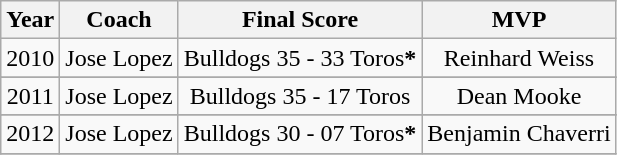<table class="wikitable">
<tr>
<th>Year</th>
<th>Coach</th>
<th>Final Score</th>
<th>MVP</th>
</tr>
<tr>
<td align="center">2010</td>
<td align="center">Jose Lopez</td>
<td align="center">Bulldogs 35 - 33 Toros<strong>*</strong></td>
<td align="center">Reinhard Weiss</td>
</tr>
<tr>
</tr>
<tr>
<td align="center">2011</td>
<td align="center">Jose Lopez</td>
<td align="center">Bulldogs 35 - 17 Toros</td>
<td align="center">Dean Mooke</td>
</tr>
<tr>
</tr>
<tr>
<td align="center">2012</td>
<td align="center">Jose Lopez</td>
<td align="center">Bulldogs 30 - 07 Toros<strong>*</strong></td>
<td align="center">Benjamin Chaverri</td>
</tr>
<tr>
</tr>
</table>
